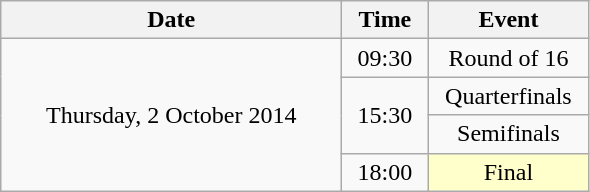<table class = "wikitable" style="text-align:center;">
<tr>
<th width=220>Date</th>
<th width=50>Time</th>
<th width=100>Event</th>
</tr>
<tr>
<td rowspan=4>Thursday, 2 October 2014</td>
<td>09:30</td>
<td>Round of 16</td>
</tr>
<tr>
<td rowspan=2>15:30</td>
<td>Quarterfinals</td>
</tr>
<tr>
<td>Semifinals</td>
</tr>
<tr>
<td>18:00</td>
<td bgcolor=ffffcc>Final</td>
</tr>
</table>
